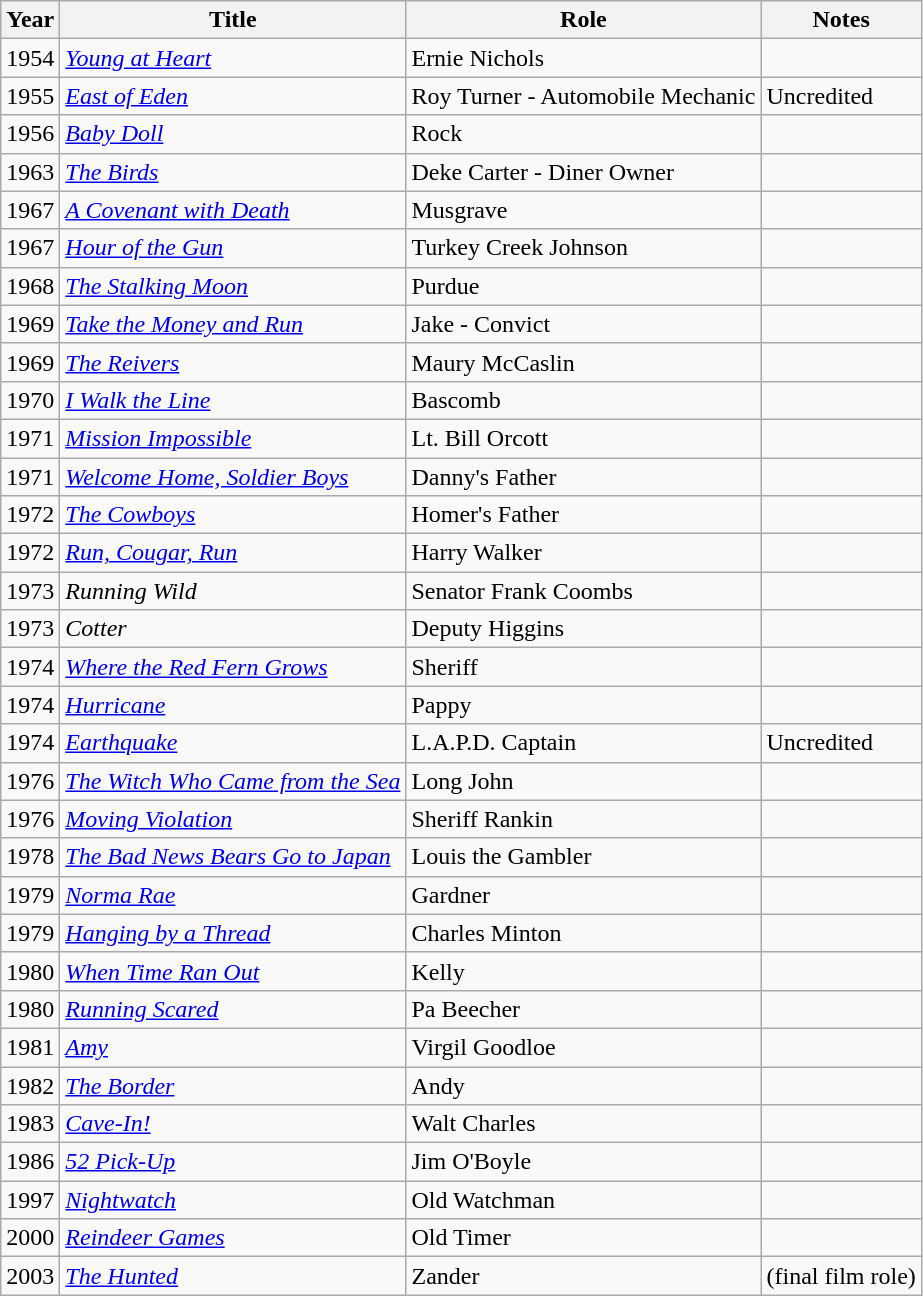<table class="wikitable sortable">
<tr>
<th>Year</th>
<th>Title</th>
<th>Role</th>
<th>Notes</th>
</tr>
<tr>
<td>1954</td>
<td><em><a href='#'>Young at Heart</a></em></td>
<td>Ernie Nichols</td>
<td></td>
</tr>
<tr>
<td>1955</td>
<td><em><a href='#'>East of Eden</a></em></td>
<td>Roy Turner - Automobile Mechanic</td>
<td>Uncredited</td>
</tr>
<tr>
<td>1956</td>
<td><em><a href='#'>Baby Doll</a></em></td>
<td>Rock</td>
<td></td>
</tr>
<tr>
<td>1963</td>
<td><em><a href='#'>The Birds</a></em></td>
<td>Deke Carter - Diner Owner</td>
<td></td>
</tr>
<tr>
<td>1967</td>
<td><em><a href='#'>A Covenant with Death</a></em></td>
<td>Musgrave</td>
<td></td>
</tr>
<tr>
<td>1967</td>
<td><em><a href='#'>Hour of the Gun</a></em></td>
<td>Turkey Creek Johnson</td>
<td></td>
</tr>
<tr>
<td>1968</td>
<td><em><a href='#'>The Stalking Moon</a></em></td>
<td>Purdue</td>
<td></td>
</tr>
<tr>
<td>1969</td>
<td><em><a href='#'>Take the Money and Run</a></em></td>
<td>Jake - Convict</td>
<td></td>
</tr>
<tr>
<td>1969</td>
<td><em><a href='#'>The Reivers</a></em></td>
<td>Maury McCaslin</td>
<td></td>
</tr>
<tr>
<td>1970</td>
<td><em><a href='#'>I Walk the Line</a></em></td>
<td>Bascomb</td>
<td></td>
</tr>
<tr>
<td>1971</td>
<td><em><a href='#'>Mission Impossible</a></em></td>
<td>Lt. Bill Orcott</td>
<td></td>
</tr>
<tr>
<td>1971</td>
<td><em><a href='#'>Welcome Home, Soldier Boys</a></em></td>
<td>Danny's Father</td>
<td></td>
</tr>
<tr>
<td>1972</td>
<td><em><a href='#'>The Cowboys</a></em></td>
<td>Homer's Father</td>
<td></td>
</tr>
<tr>
<td>1972</td>
<td><em><a href='#'>Run, Cougar, Run</a></em></td>
<td>Harry Walker</td>
<td></td>
</tr>
<tr>
<td>1973</td>
<td><em>Running Wild</em></td>
<td>Senator Frank Coombs</td>
<td></td>
</tr>
<tr>
<td>1973</td>
<td><em>Cotter</em></td>
<td>Deputy Higgins</td>
<td></td>
</tr>
<tr>
<td>1974</td>
<td><em><a href='#'>Where the Red Fern Grows</a></em></td>
<td>Sheriff</td>
<td></td>
</tr>
<tr>
<td>1974</td>
<td><em><a href='#'>Hurricane</a></em></td>
<td>Pappy</td>
<td></td>
</tr>
<tr>
<td>1974</td>
<td><em><a href='#'>Earthquake</a></em></td>
<td>L.A.P.D. Captain</td>
<td>Uncredited</td>
</tr>
<tr>
<td>1976</td>
<td><em><a href='#'>The Witch Who Came from the Sea</a></em></td>
<td>Long John</td>
<td></td>
</tr>
<tr>
<td>1976</td>
<td><em><a href='#'>Moving Violation</a></em></td>
<td>Sheriff Rankin</td>
<td></td>
</tr>
<tr>
<td>1978</td>
<td><em><a href='#'>The Bad News Bears Go to Japan</a></em></td>
<td>Louis the Gambler</td>
<td></td>
</tr>
<tr>
<td>1979</td>
<td><em><a href='#'>Norma Rae</a></em></td>
<td>Gardner</td>
<td></td>
</tr>
<tr>
<td>1979</td>
<td><em><a href='#'>Hanging by a Thread</a></em></td>
<td>Charles Minton</td>
<td></td>
</tr>
<tr>
<td>1980</td>
<td><em><a href='#'>When Time Ran Out</a></em></td>
<td>Kelly</td>
<td></td>
</tr>
<tr>
<td>1980</td>
<td><em><a href='#'>Running Scared</a></em></td>
<td>Pa Beecher</td>
<td></td>
</tr>
<tr>
<td>1981</td>
<td><em><a href='#'>Amy</a></em></td>
<td>Virgil Goodloe</td>
<td></td>
</tr>
<tr>
<td>1982</td>
<td><em><a href='#'>The Border</a></em></td>
<td>Andy</td>
<td></td>
</tr>
<tr>
<td>1983</td>
<td><em><a href='#'>Cave-In!</a></em></td>
<td>Walt Charles</td>
<td></td>
</tr>
<tr>
<td>1986</td>
<td><em><a href='#'>52 Pick-Up</a></em></td>
<td>Jim O'Boyle</td>
<td></td>
</tr>
<tr>
<td>1997</td>
<td><em><a href='#'>Nightwatch</a></em></td>
<td>Old Watchman</td>
<td></td>
</tr>
<tr>
<td>2000</td>
<td><em><a href='#'>Reindeer Games</a></em></td>
<td>Old Timer</td>
<td></td>
</tr>
<tr>
<td>2003</td>
<td><em><a href='#'>The Hunted</a></em></td>
<td>Zander</td>
<td>(final film role)</td>
</tr>
</table>
